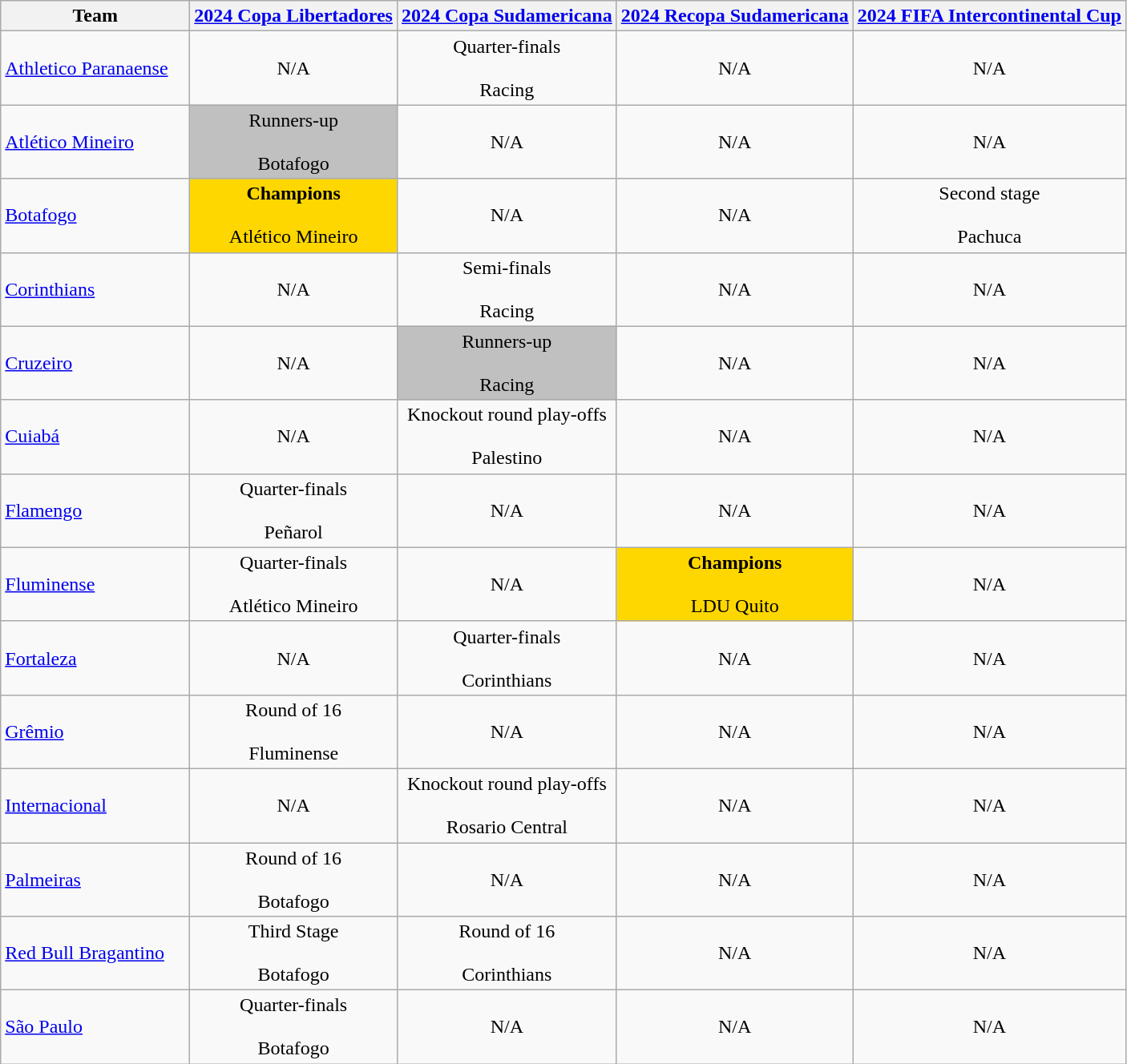<table class="wikitable">
<tr>
<th width=150>Team</th>
<th width=><a href='#'>2024 Copa Libertadores</a></th>
<th width=><a href='#'>2024 Copa Sudamericana</a></th>
<th width=><a href='#'>2024 Recopa Sudamericana</a></th>
<th width=><a href='#'>2024 FIFA Intercontinental Cup</a></th>
</tr>
<tr>
<td><a href='#'>Athletico Paranaense</a></td>
<td style="text-align:center">N/A</td>
<td align=center>Quarter-finals<br><br> Racing</td>
<td style="text-align:center">N/A</td>
<td style="text-align:center">N/A</td>
</tr>
<tr>
<td><a href='#'>Atlético Mineiro</a></td>
<td align=center bgcolor=silver>Runners-up<br><br> Botafogo</td>
<td style="text-align:center">N/A</td>
<td style="text-align:center">N/A</td>
<td style="text-align:center">N/A</td>
</tr>
<tr>
<td><a href='#'>Botafogo</a></td>
<td align=center bgcolor=gold><strong>Champions</strong><br><br> Atlético Mineiro</td>
<td style="text-align:center">N/A</td>
<td style="text-align:center">N/A</td>
<td style="text-align:center">Second stage<br><br> Pachuca</td>
</tr>
<tr>
<td><a href='#'>Corinthians</a></td>
<td style="text-align:center">N/A</td>
<td align=center>Semi-finals<br><br> Racing</td>
<td style="text-align:center">N/A</td>
<td style="text-align:center">N/A</td>
</tr>
<tr>
<td><a href='#'>Cruzeiro</a></td>
<td style="text-align:center">N/A</td>
<td align=center bgcolor=silver>Runners-up<br><br> Racing</td>
<td style="text-align:center">N/A</td>
<td style="text-align:center">N/A</td>
</tr>
<tr>
<td><a href='#'>Cuiabá</a></td>
<td style="text-align:center">N/A</td>
<td align=center>Knockout round play-offs<br><br> Palestino</td>
<td style="text-align:center">N/A</td>
<td style="text-align:center">N/A</td>
</tr>
<tr>
<td><a href='#'>Flamengo</a></td>
<td align=center>Quarter-finals<br><br> Peñarol</td>
<td style="text-align:center">N/A</td>
<td style="text-align:center">N/A</td>
<td style="text-align:center">N/A</td>
</tr>
<tr>
<td><a href='#'>Fluminense</a></td>
<td align=center>Quarter-finals<br><br> Atlético Mineiro</td>
<td style="text-align:center">N/A</td>
<td align=center bgcolor=gold><strong>Champions</strong><br><br> LDU Quito</td>
<td style="text-align:center">N/A</td>
</tr>
<tr>
<td><a href='#'>Fortaleza</a></td>
<td style="text-align:center">N/A</td>
<td align=center>Quarter-finals<br><br> Corinthians</td>
<td style="text-align:center">N/A</td>
<td style="text-align:center">N/A</td>
</tr>
<tr>
<td><a href='#'>Grêmio</a></td>
<td align=center>Round of 16<br><br> Fluminense</td>
<td style="text-align:center">N/A</td>
<td style="text-align:center">N/A</td>
<td style="text-align:center">N/A</td>
</tr>
<tr>
<td><a href='#'>Internacional</a></td>
<td style="text-align:center">N/A</td>
<td align=center>Knockout round play-offs<br><br> Rosario Central</td>
<td style="text-align:center">N/A</td>
<td style="text-align:center">N/A</td>
</tr>
<tr>
<td><a href='#'>Palmeiras</a></td>
<td align=center>Round of 16<br><br> Botafogo</td>
<td style="text-align:center">N/A</td>
<td style="text-align:center">N/A</td>
<td style="text-align:center">N/A</td>
</tr>
<tr>
<td><a href='#'>Red Bull Bragantino</a></td>
<td align=center>Third Stage<br><br> Botafogo</td>
<td align=center>Round of 16<br><br> Corinthians</td>
<td style="text-align:center">N/A</td>
<td style="text-align:center">N/A</td>
</tr>
<tr>
<td><a href='#'>São Paulo</a></td>
<td align=center>Quarter-finals<br><br> Botafogo</td>
<td style="text-align:center">N/A</td>
<td style="text-align:center">N/A</td>
<td style="text-align:center">N/A</td>
</tr>
</table>
